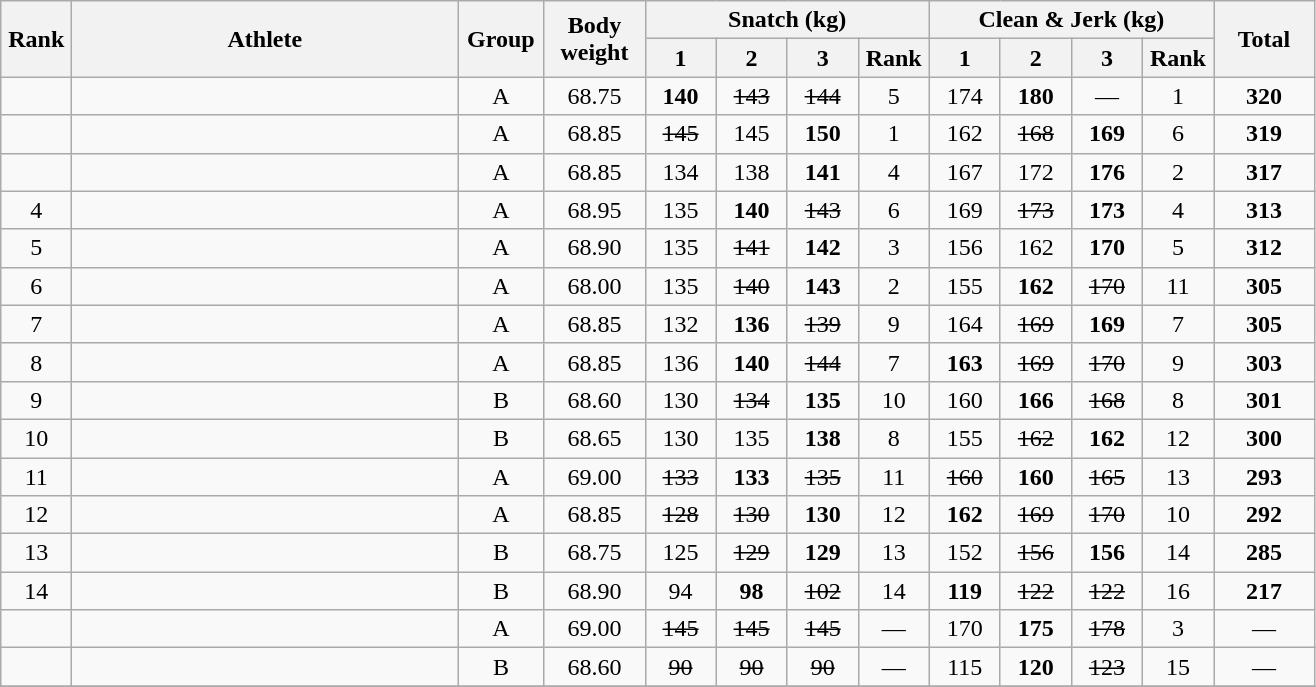<table class = "wikitable" style="text-align:center;">
<tr>
<th rowspan=2 width=40>Rank</th>
<th rowspan=2 width=250>Athlete</th>
<th rowspan=2 width=50>Group</th>
<th rowspan=2 width=60>Body weight</th>
<th colspan=4>Snatch (kg)</th>
<th colspan=4>Clean & Jerk (kg)</th>
<th rowspan=2 width=60>Total</th>
</tr>
<tr>
<th width=40>1</th>
<th width=40>2</th>
<th width=40>3</th>
<th width=40>Rank</th>
<th width=40>1</th>
<th width=40>2</th>
<th width=40>3</th>
<th width=40>Rank</th>
</tr>
<tr>
<td></td>
<td align=left></td>
<td>A</td>
<td>68.75</td>
<td><strong>140</strong></td>
<td><s>143</s></td>
<td><s>144</s></td>
<td>5</td>
<td>174</td>
<td><strong>180</strong></td>
<td>—</td>
<td>1</td>
<td><strong>320</strong></td>
</tr>
<tr>
<td></td>
<td align=left></td>
<td>A</td>
<td>68.85</td>
<td><s>145</s></td>
<td>145</td>
<td><strong>150</strong></td>
<td>1</td>
<td>162</td>
<td><s>168</s></td>
<td><strong>169</strong></td>
<td>6</td>
<td><strong>319</strong></td>
</tr>
<tr>
<td></td>
<td align=left></td>
<td>A</td>
<td>68.85</td>
<td>134</td>
<td>138</td>
<td><strong>141</strong></td>
<td>4</td>
<td>167</td>
<td>172</td>
<td><strong>176</strong></td>
<td>2</td>
<td><strong>317</strong></td>
</tr>
<tr>
<td>4</td>
<td align=left></td>
<td>A</td>
<td>68.95</td>
<td>135</td>
<td><strong>140</strong></td>
<td><s>143</s></td>
<td>6</td>
<td>169</td>
<td><s>173</s></td>
<td><strong>173</strong></td>
<td>4</td>
<td><strong>313</strong></td>
</tr>
<tr>
<td>5</td>
<td align=left></td>
<td>A</td>
<td>68.90</td>
<td>135</td>
<td><s>141</s></td>
<td><strong>142</strong></td>
<td>3</td>
<td>156</td>
<td>162</td>
<td><strong>170</strong></td>
<td>5</td>
<td><strong>312</strong></td>
</tr>
<tr>
<td>6</td>
<td align=left></td>
<td>A</td>
<td>68.00</td>
<td>135</td>
<td><s>140</s></td>
<td><strong>143</strong></td>
<td>2</td>
<td>155</td>
<td><strong>162</strong></td>
<td><s>170</s></td>
<td>11</td>
<td><strong>305</strong></td>
</tr>
<tr>
<td>7</td>
<td align=left></td>
<td>A</td>
<td>68.85</td>
<td>132</td>
<td><strong>136</strong></td>
<td><s>139</s></td>
<td>9</td>
<td>164</td>
<td><s>169</s></td>
<td><strong>169</strong></td>
<td>7</td>
<td><strong>305</strong></td>
</tr>
<tr>
<td>8</td>
<td align=left></td>
<td>A</td>
<td>68.85</td>
<td>136</td>
<td><strong>140</strong></td>
<td><s>144</s></td>
<td>7</td>
<td><strong>163</strong></td>
<td><s>169</s></td>
<td><s>170</s></td>
<td>9</td>
<td><strong>303</strong></td>
</tr>
<tr>
<td>9</td>
<td align=left></td>
<td>B</td>
<td>68.60</td>
<td>130</td>
<td><s>134</s></td>
<td><strong>135</strong></td>
<td>10</td>
<td>160</td>
<td><strong>166</strong></td>
<td><s>168</s></td>
<td>8</td>
<td><strong>301</strong></td>
</tr>
<tr>
<td>10</td>
<td align=left></td>
<td>B</td>
<td>68.65</td>
<td>130</td>
<td>135</td>
<td><strong>138</strong></td>
<td>8</td>
<td>155</td>
<td><s>162</s></td>
<td><strong>162</strong></td>
<td>12</td>
<td><strong>300</strong></td>
</tr>
<tr>
<td>11</td>
<td align=left></td>
<td>A</td>
<td>69.00</td>
<td><s>133</s></td>
<td><strong>133</strong></td>
<td><s>135</s></td>
<td>11</td>
<td><s>160</s></td>
<td><strong>160</strong></td>
<td><s>165</s></td>
<td>13</td>
<td><strong>293</strong></td>
</tr>
<tr>
<td>12</td>
<td align=left></td>
<td>A</td>
<td>68.85</td>
<td><s>128</s></td>
<td><s>130</s></td>
<td><strong>130</strong></td>
<td>12</td>
<td><strong>162</strong></td>
<td><s>169</s></td>
<td><s>170</s></td>
<td>10</td>
<td><strong>292</strong></td>
</tr>
<tr>
<td>13</td>
<td align=left></td>
<td>B</td>
<td>68.75</td>
<td>125</td>
<td><s>129</s></td>
<td><strong>129</strong></td>
<td>13</td>
<td>152</td>
<td><s>156</s></td>
<td><strong>156</strong></td>
<td>14</td>
<td><strong>285</strong></td>
</tr>
<tr>
<td>14</td>
<td align=left></td>
<td>B</td>
<td>68.90</td>
<td>94</td>
<td><strong>98</strong></td>
<td><s>102</s></td>
<td>14</td>
<td><strong>119</strong></td>
<td><s>122</s></td>
<td><s>122</s></td>
<td>16</td>
<td><strong>217</strong></td>
</tr>
<tr>
<td></td>
<td align=left></td>
<td>A</td>
<td>69.00</td>
<td><s>145</s></td>
<td><s>145</s></td>
<td><s>145</s></td>
<td>—</td>
<td>170</td>
<td><strong>175</strong></td>
<td><s>178</s></td>
<td>3</td>
<td>—</td>
</tr>
<tr>
<td></td>
<td align=left></td>
<td>B</td>
<td>68.60</td>
<td><s>90</s></td>
<td><s>90</s></td>
<td><s>90</s></td>
<td>—</td>
<td>115</td>
<td><strong>120</strong></td>
<td><s>123</s></td>
<td>15</td>
<td>—</td>
</tr>
<tr>
</tr>
</table>
